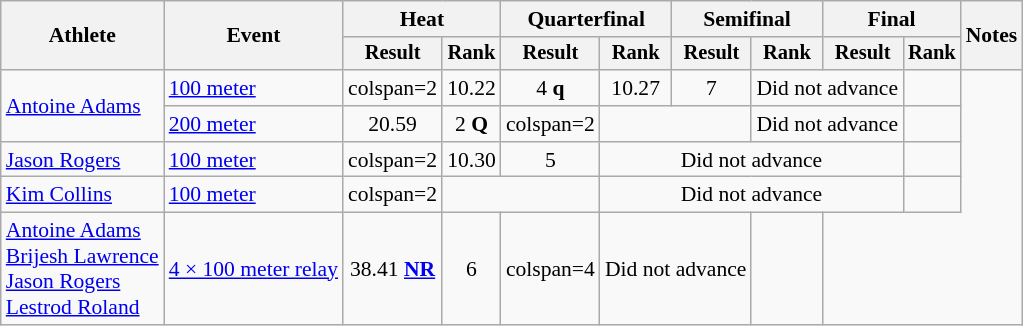<table class="wikitable" style="font-size:90%">
<tr>
<th rowspan="2">Athlete</th>
<th rowspan="2">Event</th>
<th colspan="2">Heat</th>
<th colspan="2">Quarterfinal</th>
<th colspan="2">Semifinal</th>
<th colspan="2">Final</th>
<th rowspan="2">Notes</th>
</tr>
<tr style="font-size:95%">
<th>Result</th>
<th>Rank</th>
<th>Result</th>
<th>Rank</th>
<th>Result</th>
<th>Rank</th>
<th>Result</th>
<th>Rank</th>
</tr>
<tr align=center>
<td align=left rowspan=2><a href='#'>Antoine Adams</a></td>
<td align=left><a href='#'>100 meter</a></td>
<td>colspan=2 </td>
<td>10.22</td>
<td>4 <strong>q</strong></td>
<td>10.27</td>
<td>7</td>
<td colspan=2>Did not advance</td>
<td></td>
</tr>
<tr align=center>
<td align=left><a href='#'>200 meter</a></td>
<td>20.59</td>
<td>2 <strong>Q</strong></td>
<td>colspan=2 </td>
<td colspan=2></td>
<td colspan=2>Did not advance</td>
<td></td>
</tr>
<tr align=center>
<td align=left><a href='#'>Jason Rogers</a></td>
<td align=left><a href='#'>100 meter</a></td>
<td>colspan=2 </td>
<td>10.30</td>
<td>5</td>
<td colspan=4>Did not advance</td>
<td></td>
</tr>
<tr align=center>
<td align=left><a href='#'>Kim Collins</a></td>
<td align=left><a href='#'>100 meter</a></td>
<td>colspan=2 </td>
<td colspan=2></td>
<td colspan=4>Did not advance</td>
<td></td>
</tr>
<tr align=center>
<td align=left><a href='#'>Antoine Adams</a><br><a href='#'>Brijesh Lawrence</a><br><a href='#'>Jason Rogers</a><br><a href='#'>Lestrod Roland</a></td>
<td align=left><a href='#'>4 × 100 meter relay</a></td>
<td>38.41 <strong><a href='#'>NR</a></strong></td>
<td>6</td>
<td>colspan=4 </td>
<td colspan=2>Did not advance</td>
<td></td>
</tr>
</table>
